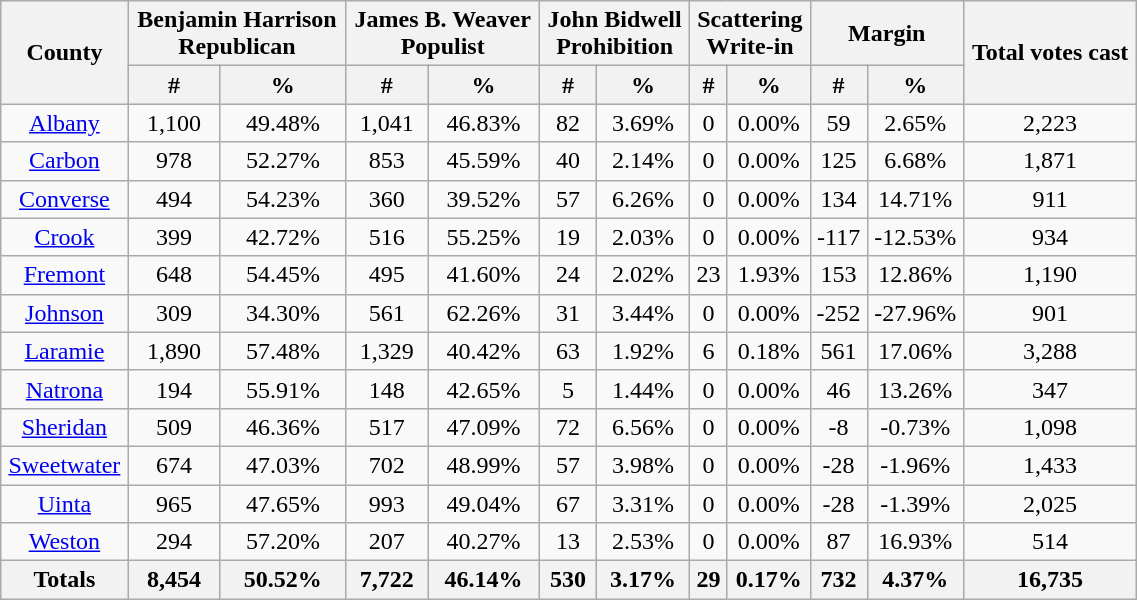<table width="60%" class="wikitable sortable">
<tr>
<th style="text-align:center;" rowspan="2">County</th>
<th style="text-align:center;" colspan="2">Benjamin Harrison<br>Republican</th>
<th style="text-align:center;" colspan="2">James B. Weaver<br>Populist</th>
<th style="text-align:center;" colspan="2">John Bidwell<br>Prohibition</th>
<th style="text-align:center;" colspan="2">Scattering<br>Write-in</th>
<th style="text-align:center;" colspan="2">Margin</th>
<th style="text-align:center;" rowspan="2">Total votes cast</th>
</tr>
<tr bgcolor="lightgrey">
<th style="text-align:center;" data-sort-type="number">#</th>
<th style="text-align:center;" data-sort-type="number">%</th>
<th style="text-align:center;" data-sort-type="number">#</th>
<th style="text-align:center;" data-sort-type="number">%</th>
<th style="text-align:center;" data-sort-type="number">#</th>
<th style="text-align:center;" data-sort-type="number">%</th>
<th style="text-align:center;" data-sort-type="number">#</th>
<th style="text-align:center;" data-sort-type="number">%</th>
<th style="text-align:center;" data-sort-type="number">#</th>
<th style="text-align:center;" data-sort-type="number">%</th>
</tr>
<tr style="text-align:center;">
<td><a href='#'>Albany</a></td>
<td>1,100</td>
<td>49.48%</td>
<td>1,041</td>
<td>46.83%</td>
<td>82</td>
<td>3.69%</td>
<td>0</td>
<td>0.00%</td>
<td>59</td>
<td>2.65%</td>
<td>2,223</td>
</tr>
<tr style="text-align:center;">
<td><a href='#'>Carbon</a></td>
<td>978</td>
<td>52.27%</td>
<td>853</td>
<td>45.59%</td>
<td>40</td>
<td>2.14%</td>
<td>0</td>
<td>0.00%</td>
<td>125</td>
<td>6.68%</td>
<td>1,871</td>
</tr>
<tr style="text-align:center;">
<td><a href='#'>Converse</a></td>
<td>494</td>
<td>54.23%</td>
<td>360</td>
<td>39.52%</td>
<td>57</td>
<td>6.26%</td>
<td>0</td>
<td>0.00%</td>
<td>134</td>
<td>14.71%</td>
<td>911</td>
</tr>
<tr style="text-align:center;">
<td><a href='#'>Crook</a></td>
<td>399</td>
<td>42.72%</td>
<td>516</td>
<td>55.25%</td>
<td>19</td>
<td>2.03%</td>
<td>0</td>
<td>0.00%</td>
<td>-117</td>
<td>-12.53%</td>
<td>934</td>
</tr>
<tr style="text-align:center;">
<td><a href='#'>Fremont</a></td>
<td>648</td>
<td>54.45%</td>
<td>495</td>
<td>41.60%</td>
<td>24</td>
<td>2.02%</td>
<td>23</td>
<td>1.93%</td>
<td>153</td>
<td>12.86%</td>
<td>1,190</td>
</tr>
<tr style="text-align:center;">
<td><a href='#'>Johnson</a></td>
<td>309</td>
<td>34.30%</td>
<td>561</td>
<td>62.26%</td>
<td>31</td>
<td>3.44%</td>
<td>0</td>
<td>0.00%</td>
<td>-252</td>
<td>-27.96%</td>
<td>901</td>
</tr>
<tr style="text-align:center;">
<td><a href='#'>Laramie</a></td>
<td>1,890</td>
<td>57.48%</td>
<td>1,329</td>
<td>40.42%</td>
<td>63</td>
<td>1.92%</td>
<td>6</td>
<td>0.18%</td>
<td>561</td>
<td>17.06%</td>
<td>3,288</td>
</tr>
<tr style="text-align:center;">
<td><a href='#'>Natrona</a></td>
<td>194</td>
<td>55.91%</td>
<td>148</td>
<td>42.65%</td>
<td>5</td>
<td>1.44%</td>
<td>0</td>
<td>0.00%</td>
<td>46</td>
<td>13.26%</td>
<td>347</td>
</tr>
<tr style="text-align:center;">
<td><a href='#'>Sheridan</a></td>
<td>509</td>
<td>46.36%</td>
<td>517</td>
<td>47.09%</td>
<td>72</td>
<td>6.56%</td>
<td>0</td>
<td>0.00%</td>
<td>-8</td>
<td>-0.73%</td>
<td>1,098</td>
</tr>
<tr style="text-align:center;">
<td><a href='#'>Sweetwater</a></td>
<td>674</td>
<td>47.03%</td>
<td>702</td>
<td>48.99%</td>
<td>57</td>
<td>3.98%</td>
<td>0</td>
<td>0.00%</td>
<td>-28</td>
<td>-1.96%</td>
<td>1,433</td>
</tr>
<tr style="text-align:center;">
<td><a href='#'>Uinta</a></td>
<td>965</td>
<td>47.65%</td>
<td>993</td>
<td>49.04%</td>
<td>67</td>
<td>3.31%</td>
<td>0</td>
<td>0.00%</td>
<td>-28</td>
<td>-1.39%</td>
<td>2,025</td>
</tr>
<tr style="text-align:center;">
<td><a href='#'>Weston</a></td>
<td>294</td>
<td>57.20%</td>
<td>207</td>
<td>40.27%</td>
<td>13</td>
<td>2.53%</td>
<td>0</td>
<td>0.00%</td>
<td>87</td>
<td>16.93%</td>
<td>514</td>
</tr>
<tr>
<th>Totals</th>
<th>8,454</th>
<th>50.52%</th>
<th>7,722</th>
<th>46.14%</th>
<th>530</th>
<th>3.17%</th>
<th>29</th>
<th>0.17%</th>
<th>732</th>
<th>4.37%</th>
<th>16,735</th>
</tr>
</table>
